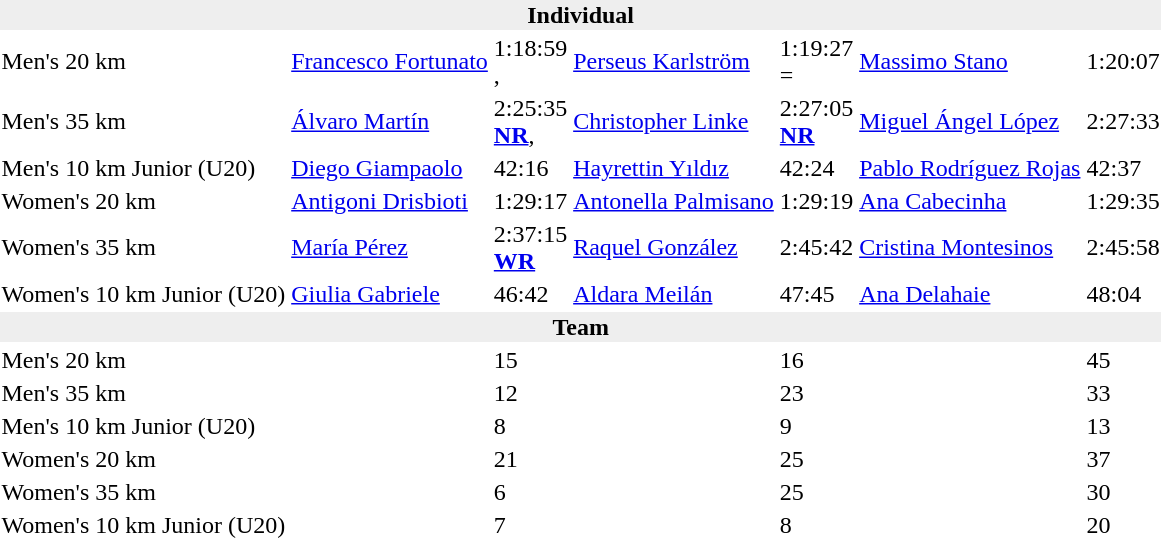<table>
<tr>
<td colspan=7 bgcolor=#eeeeee style=text-align:center;><strong>Individual</strong></td>
</tr>
<tr>
<td>Men's 20 km</td>
<td><a href='#'>Francesco Fortunato</a><br></td>
<td>1:18:59<br> , </td>
<td><a href='#'>Perseus Karlström</a><br></td>
<td>1:19:27<br> =</td>
<td><a href='#'>Massimo Stano</a><br></td>
<td>1:20:07<br> </td>
</tr>
<tr>
<td>Men's 35 km</td>
<td><a href='#'>Álvaro Martín</a><br></td>
<td>2:25:35<br> <strong><a href='#'>NR</a></strong>, </td>
<td><a href='#'>Christopher Linke</a><br></td>
<td>2:27:05<br> <strong><a href='#'>NR</a></strong></td>
<td><a href='#'>Miguel Ángel López</a><br></td>
<td>2:27:33 </td>
</tr>
<tr>
<td>Men's 10 km Junior (U20)</td>
<td><a href='#'>Diego Giampaolo</a><br></td>
<td>42:16<br> </td>
<td><a href='#'>Hayrettin Yıldız</a><br></td>
<td>42:24</td>
<td><a href='#'>Pablo Rodríguez Rojas</a><br></td>
<td>42:37</td>
</tr>
<tr>
<td>Women's 20 km</td>
<td><a href='#'>Antigoni Drisbioti</a><br></td>
<td>1:29:17<br></td>
<td><a href='#'>Antonella Palmisano</a><br></td>
<td>1:29:19<br> </td>
<td><a href='#'>Ana Cabecinha</a><br></td>
<td>1:29:35<br> </td>
</tr>
<tr>
<td>Women's 35 km</td>
<td><a href='#'>María Pérez</a><br></td>
<td>2:37:15<br> <strong><a href='#'>WR</a></strong></td>
<td><a href='#'>Raquel González</a><br></td>
<td>2:45:42<br> </td>
<td><a href='#'>Cristina Montesinos</a><br></td>
<td>2:45:58 </td>
</tr>
<tr>
<td>Women's 10 km Junior (U20)</td>
<td><a href='#'>Giulia Gabriele</a><br></td>
<td>46:42 </td>
<td><a href='#'>Aldara Meilán</a><br></td>
<td>47:45</td>
<td><a href='#'>Ana Delahaie</a><br></td>
<td>48:04</td>
</tr>
<tr>
<td colspan=7 bgcolor=#eeeeee style=text-align:center;><strong>Team</strong></td>
</tr>
<tr>
<td>Men's 20 km</td>
<td></td>
<td>15</td>
<td></td>
<td>16</td>
<td></td>
<td>45</td>
</tr>
<tr>
<td>Men's 35 km</td>
<td></td>
<td>12</td>
<td></td>
<td>23</td>
<td></td>
<td>33</td>
</tr>
<tr>
<td>Men's 10 km Junior (U20)</td>
<td></td>
<td>8</td>
<td></td>
<td>9</td>
<td></td>
<td>13</td>
</tr>
<tr>
<td>Women's 20 km</td>
<td></td>
<td>21</td>
<td></td>
<td>25</td>
<td></td>
<td>37</td>
</tr>
<tr>
<td>Women's 35 km</td>
<td></td>
<td>6</td>
<td></td>
<td>25</td>
<td></td>
<td>30</td>
</tr>
<tr>
<td>Women's 10 km Junior (U20)</td>
<td></td>
<td>7</td>
<td></td>
<td>8</td>
<td></td>
<td>20</td>
</tr>
</table>
